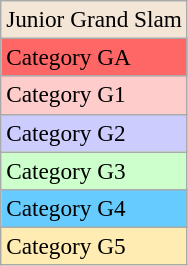<table class="sortable wikitable" style=font-size:97%>
<tr bgcolor=#f3e6d7>
<td>Junior Grand Slam</td>
</tr>
<tr bgcolor=#FF6666>
<td>Category GA</td>
</tr>
<tr bgcolor=#ffcccc>
<td>Category G1</td>
</tr>
<tr bgcolor=#ccccff>
<td>Category G2</td>
</tr>
<tr bgcolor=#CCFFCC>
<td>Category G3</td>
</tr>
<tr bgcolor=#66CCFF>
<td>Category G4</td>
</tr>
<tr bgcolor=#ffecb2>
<td>Category G5</td>
</tr>
</table>
